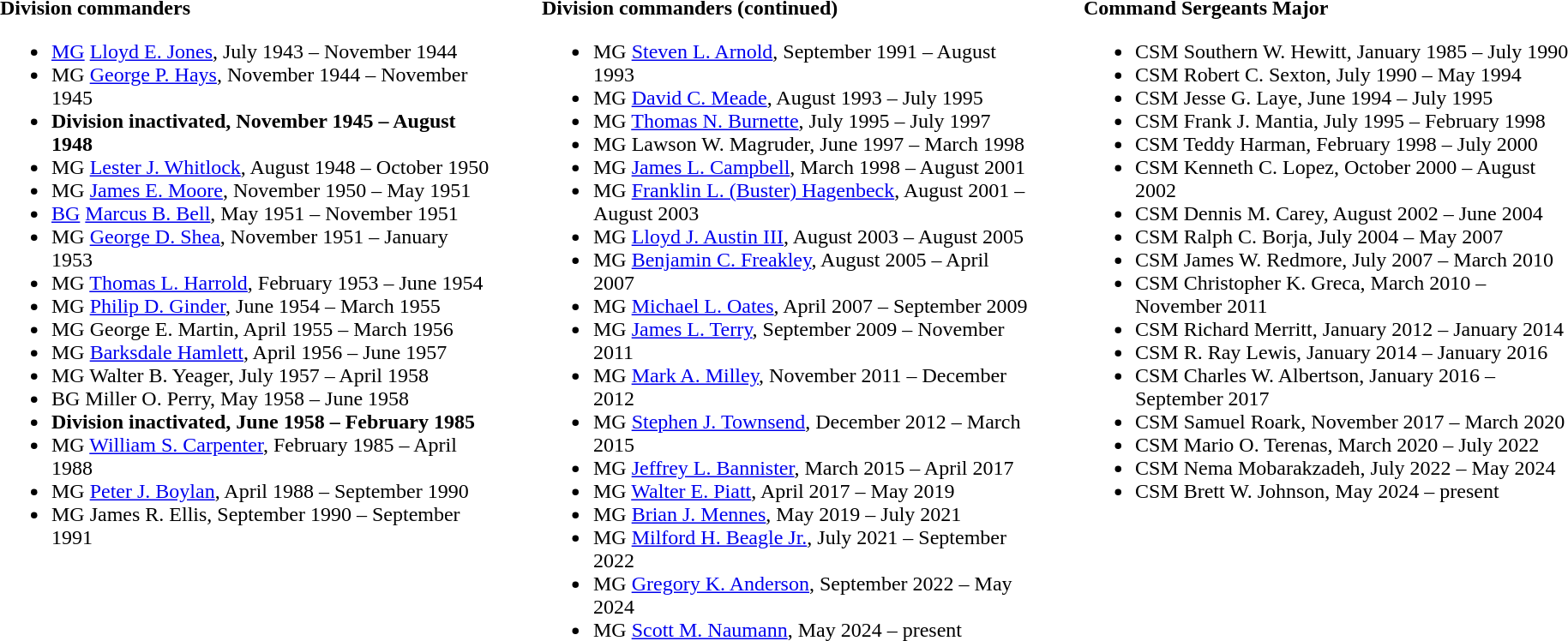<table border="0" cellspacing="0" cellpadding="20" align="center">
<tr>
<td valign="top" width="33%"><br><strong>Division commanders</strong><ul><li><a href='#'>MG</a> <a href='#'>Lloyd E. Jones</a>, July 1943 – November 1944</li><li>MG <a href='#'>George P. Hays</a>, November 1944 – November 1945</li><li><strong>Division inactivated, November 1945 – August 1948</strong></li><li>MG <a href='#'>Lester J. Whitlock</a>, August 1948 – October 1950</li><li>MG <a href='#'>James E. Moore</a>, November 1950 – May 1951</li><li><a href='#'>BG</a> <a href='#'>Marcus B. Bell</a>, May 1951 – November 1951</li><li>MG <a href='#'>George D. Shea</a>, November 1951 – January 1953</li><li>MG <a href='#'>Thomas L. Harrold</a>, February 1953 – June 1954</li><li>MG <a href='#'>Philip D. Ginder</a>, June 1954 – March 1955</li><li>MG George E. Martin, April 1955 – March 1956</li><li>MG <a href='#'>Barksdale Hamlett</a>, April 1956 – June 1957</li><li>MG Walter B. Yeager, July 1957 – April 1958</li><li>BG Miller O. Perry, May 1958 – June 1958</li><li><strong>Division inactivated, June 1958 – February 1985</strong></li><li>MG <a href='#'>William S. Carpenter</a>, February 1985 – April 1988</li><li>MG <a href='#'>Peter J. Boylan</a>, April 1988 – September 1990</li><li>MG James R. Ellis, September 1990 – September 1991</li></ul></td>
<td valign="top" width="33%"><br><strong>Division commanders (continued)</strong><ul><li>MG <a href='#'>Steven L. Arnold</a>, September 1991 – August 1993</li><li>MG <a href='#'>David C. Meade</a>, August 1993 – July 1995</li><li>MG <a href='#'>Thomas N. Burnette</a>, July 1995 – July 1997</li><li>MG Lawson W. Magruder, June 1997 – March 1998</li><li>MG <a href='#'>James L. Campbell</a>, March 1998 – August 2001</li><li>MG <a href='#'>Franklin L. (Buster) Hagenbeck</a>, August 2001 – August 2003</li><li>MG <a href='#'>Lloyd J. Austin III</a>, August 2003 – August 2005</li><li>MG <a href='#'>Benjamin C. Freakley</a>, August 2005 – April 2007</li><li>MG <a href='#'>Michael L. Oates</a>, April 2007 – September 2009</li><li>MG <a href='#'>James L. Terry</a>, September 2009 – November 2011</li><li>MG <a href='#'>Mark A. Milley</a>, November 2011 – December 2012</li><li>MG <a href='#'>Stephen J. Townsend</a>, December 2012 – March 2015</li><li>MG <a href='#'>Jeffrey L. Bannister</a>, March 2015 – April 2017</li><li>MG <a href='#'>Walter E. Piatt</a>, April 2017 – May 2019</li><li>MG <a href='#'>Brian J. Mennes</a>, May 2019 – July 2021</li><li>MG <a href='#'>Milford H. Beagle Jr.</a>, July 2021 – September 2022</li><li>MG <a href='#'>Gregory K. Anderson</a>, September 2022 – May 2024</li><li>MG <a href='#'>Scott M. Naumann</a>, May 2024 – present</li></ul></td>
<td valign="top" width="33%"><br><strong>Command Sergeants Major</strong><ul><li>CSM Southern W. Hewitt, January 1985 – July 1990</li><li>CSM Robert C. Sexton, July 1990 – May 1994</li><li>CSM Jesse G. Laye, June 1994 – July 1995</li><li>CSM Frank J. Mantia, July 1995 – February 1998</li><li>CSM Teddy Harman, February 1998 – July 2000</li><li>CSM Kenneth C. Lopez, October 2000 – August 2002</li><li>CSM Dennis M. Carey, August 2002 – June 2004</li><li>CSM Ralph C. Borja, July 2004 – May 2007</li><li>CSM James W. Redmore, July 2007 – March 2010</li><li>CSM Christopher K. Greca, March 2010 – November 2011</li><li>CSM Richard Merritt, January 2012 – January 2014</li><li>CSM R. Ray Lewis, January 2014 – January 2016</li><li>CSM Charles W. Albertson, January 2016 – September 2017</li><li>CSM Samuel Roark, November 2017 – March 2020</li><li>CSM Mario O. Terenas, March 2020 – July 2022</li><li>CSM Nema Mobarakzadeh, July 2022 – May 2024</li><li>CSM Brett W. Johnson, May 2024 – present</li></ul></td>
</tr>
</table>
